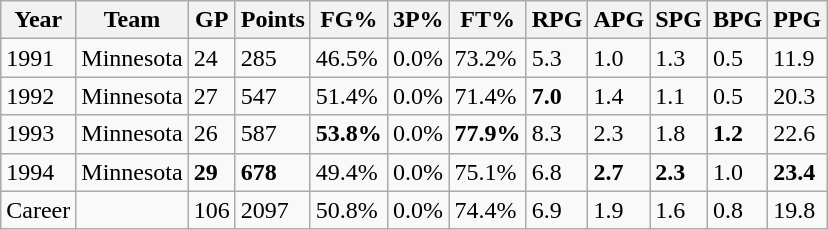<table class="wikitable">
<tr>
<th>Year</th>
<th>Team</th>
<th>GP</th>
<th>Points</th>
<th>FG%</th>
<th>3P%</th>
<th>FT%</th>
<th>RPG</th>
<th>APG</th>
<th>SPG</th>
<th>BPG</th>
<th>PPG</th>
</tr>
<tr>
<td>1991</td>
<td>Minnesota</td>
<td>24</td>
<td>285</td>
<td>46.5%</td>
<td>0.0%</td>
<td>73.2%</td>
<td>5.3</td>
<td>1.0</td>
<td>1.3</td>
<td>0.5</td>
<td>11.9</td>
</tr>
<tr>
<td>1992</td>
<td>Minnesota</td>
<td>27</td>
<td>547</td>
<td>51.4%</td>
<td>0.0%</td>
<td>71.4%</td>
<td><strong>7.0</strong></td>
<td>1.4</td>
<td>1.1</td>
<td>0.5</td>
<td>20.3</td>
</tr>
<tr>
<td>1993</td>
<td>Minnesota</td>
<td>26</td>
<td>587</td>
<td><strong>53.8%</strong></td>
<td>0.0%</td>
<td><strong>77.9%</strong></td>
<td>8.3</td>
<td>2.3</td>
<td>1.8</td>
<td><strong>1.2</strong></td>
<td>22.6</td>
</tr>
<tr>
<td>1994</td>
<td>Minnesota</td>
<td><strong>29</strong></td>
<td><strong>678</strong></td>
<td>49.4%</td>
<td>0.0%</td>
<td>75.1%</td>
<td>6.8</td>
<td><strong>2.7</strong></td>
<td><strong>2.3</strong></td>
<td>1.0</td>
<td><strong>23.4</strong></td>
</tr>
<tr>
<td>Career</td>
<td></td>
<td>106</td>
<td>2097</td>
<td>50.8%</td>
<td>0.0%</td>
<td>74.4%</td>
<td>6.9</td>
<td>1.9</td>
<td>1.6</td>
<td>0.8</td>
<td>19.8</td>
</tr>
</table>
